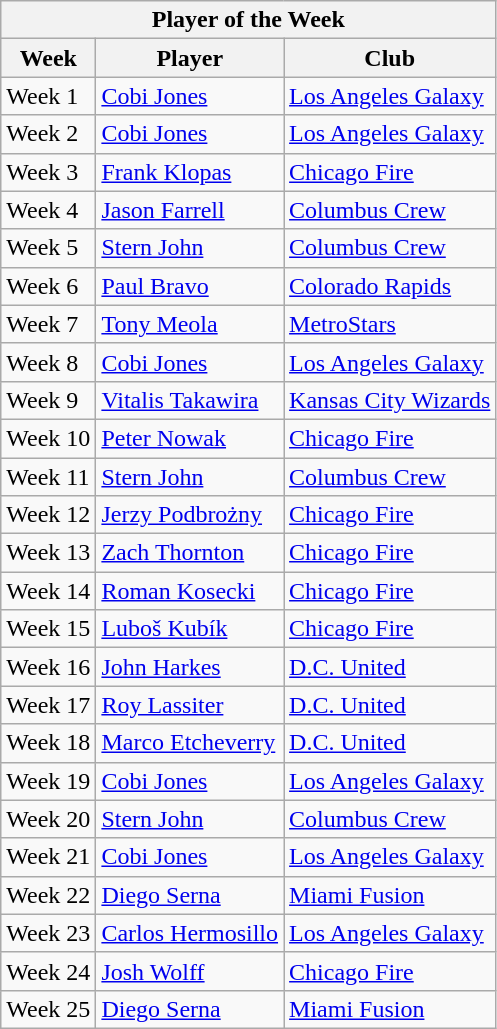<table class="wikitable collapsible collapsed">
<tr>
<th colspan="3">Player of the Week</th>
</tr>
<tr>
<th>Week</th>
<th>Player</th>
<th>Club</th>
</tr>
<tr>
<td>Week 1</td>
<td> <a href='#'>Cobi Jones</a></td>
<td><a href='#'>Los Angeles Galaxy</a></td>
</tr>
<tr>
<td>Week 2</td>
<td> <a href='#'>Cobi Jones</a></td>
<td><a href='#'>Los Angeles Galaxy</a></td>
</tr>
<tr>
<td>Week 3</td>
<td> <a href='#'>Frank Klopas</a></td>
<td><a href='#'>Chicago Fire</a></td>
</tr>
<tr>
<td>Week 4</td>
<td> <a href='#'>Jason Farrell</a></td>
<td><a href='#'>Columbus Crew</a></td>
</tr>
<tr>
<td>Week 5</td>
<td> <a href='#'>Stern John</a></td>
<td><a href='#'>Columbus Crew</a></td>
</tr>
<tr>
<td>Week 6</td>
<td> <a href='#'>Paul Bravo</a></td>
<td><a href='#'>Colorado Rapids</a></td>
</tr>
<tr>
<td>Week 7</td>
<td> <a href='#'>Tony Meola</a></td>
<td><a href='#'>MetroStars</a></td>
</tr>
<tr>
<td>Week 8</td>
<td> <a href='#'>Cobi Jones</a></td>
<td><a href='#'>Los Angeles Galaxy</a></td>
</tr>
<tr>
<td>Week 9</td>
<td> <a href='#'>Vitalis Takawira</a></td>
<td><a href='#'>Kansas City Wizards</a></td>
</tr>
<tr>
<td>Week 10</td>
<td> <a href='#'>Peter Nowak</a></td>
<td><a href='#'>Chicago Fire</a></td>
</tr>
<tr>
<td>Week 11</td>
<td> <a href='#'>Stern John</a></td>
<td><a href='#'>Columbus Crew</a></td>
</tr>
<tr>
<td>Week 12</td>
<td> <a href='#'>Jerzy Podbrożny</a></td>
<td><a href='#'>Chicago Fire</a></td>
</tr>
<tr>
<td>Week 13</td>
<td> <a href='#'>Zach Thornton</a></td>
<td><a href='#'>Chicago Fire</a></td>
</tr>
<tr>
<td>Week 14</td>
<td> <a href='#'>Roman Kosecki</a></td>
<td><a href='#'>Chicago Fire</a></td>
</tr>
<tr>
<td>Week 15</td>
<td> <a href='#'>Luboš Kubík</a></td>
<td><a href='#'>Chicago Fire</a></td>
</tr>
<tr>
<td>Week 16</td>
<td> <a href='#'>John Harkes</a></td>
<td><a href='#'>D.C. United</a></td>
</tr>
<tr>
<td>Week 17</td>
<td> <a href='#'>Roy Lassiter</a></td>
<td><a href='#'>D.C. United</a></td>
</tr>
<tr>
<td>Week 18</td>
<td> <a href='#'>Marco Etcheverry</a></td>
<td><a href='#'>D.C. United</a></td>
</tr>
<tr>
<td>Week 19</td>
<td> <a href='#'>Cobi Jones</a></td>
<td><a href='#'>Los Angeles Galaxy</a></td>
</tr>
<tr>
<td>Week 20</td>
<td> <a href='#'>Stern John</a></td>
<td><a href='#'>Columbus Crew</a></td>
</tr>
<tr>
<td>Week 21</td>
<td> <a href='#'>Cobi Jones</a></td>
<td><a href='#'>Los Angeles Galaxy</a></td>
</tr>
<tr>
<td>Week 22</td>
<td> <a href='#'>Diego Serna</a></td>
<td><a href='#'>Miami Fusion</a></td>
</tr>
<tr>
<td>Week 23</td>
<td> <a href='#'>Carlos Hermosillo</a></td>
<td><a href='#'>Los Angeles Galaxy</a></td>
</tr>
<tr>
<td>Week 24</td>
<td> <a href='#'>Josh Wolff</a></td>
<td><a href='#'>Chicago Fire</a></td>
</tr>
<tr>
<td>Week 25</td>
<td> <a href='#'>Diego Serna</a></td>
<td><a href='#'>Miami Fusion</a></td>
</tr>
</table>
